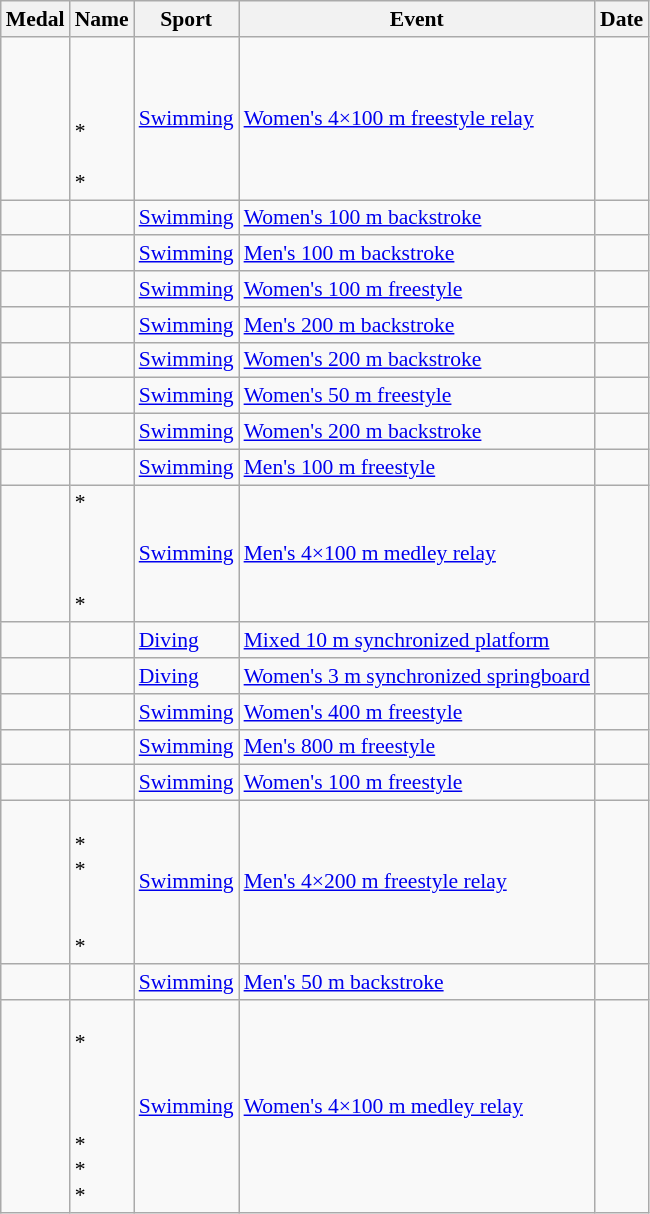<table class="wikitable sortable" style="font-size:90%">
<tr>
<th>Medal</th>
<th>Name</th>
<th>Sport</th>
<th>Event</th>
<th>Date</th>
</tr>
<tr>
<td></td>
<td><br><br><br>*<br><br>*</td>
<td><a href='#'>Swimming</a></td>
<td><a href='#'>Women's 4×100 m freestyle relay</a></td>
<td></td>
</tr>
<tr>
<td></td>
<td></td>
<td><a href='#'>Swimming</a></td>
<td><a href='#'>Women's 100 m backstroke</a></td>
<td></td>
</tr>
<tr>
<td></td>
<td></td>
<td><a href='#'>Swimming</a></td>
<td><a href='#'>Men's 100 m backstroke</a></td>
<td></td>
</tr>
<tr>
<td></td>
<td></td>
<td><a href='#'>Swimming</a></td>
<td><a href='#'>Women's 100 m freestyle</a></td>
<td></td>
</tr>
<tr>
<td></td>
<td></td>
<td><a href='#'>Swimming</a></td>
<td><a href='#'>Men's 200 m backstroke</a></td>
<td></td>
</tr>
<tr>
<td></td>
<td></td>
<td><a href='#'>Swimming</a></td>
<td><a href='#'>Women's 200 m backstroke</a></td>
<td></td>
</tr>
<tr>
<td></td>
<td></td>
<td><a href='#'>Swimming</a></td>
<td><a href='#'>Women's 50 m freestyle</a></td>
<td></td>
</tr>
<tr>
<td></td>
<td></td>
<td><a href='#'>Swimming</a></td>
<td><a href='#'>Women's 200 m backstroke</a></td>
<td></td>
</tr>
<tr>
<td></td>
<td></td>
<td><a href='#'>Swimming</a></td>
<td><a href='#'>Men's 100 m freestyle</a></td>
<td></td>
</tr>
<tr>
<td></td>
<td>*<br><br><br><br>*<br></td>
<td><a href='#'>Swimming</a></td>
<td><a href='#'>Men's 4×100 m medley relay</a></td>
<td></td>
</tr>
<tr>
<td></td>
<td><br></td>
<td><a href='#'>Diving</a></td>
<td><a href='#'>Mixed 10 m synchronized platform</a></td>
<td></td>
</tr>
<tr>
<td></td>
<td><br></td>
<td><a href='#'>Diving</a></td>
<td><a href='#'>Women's 3 m synchronized springboard</a></td>
<td></td>
</tr>
<tr>
<td></td>
<td></td>
<td><a href='#'>Swimming</a></td>
<td><a href='#'>Women's 400 m freestyle</a></td>
<td></td>
</tr>
<tr>
<td></td>
<td></td>
<td><a href='#'>Swimming</a></td>
<td><a href='#'>Men's 800 m freestyle</a></td>
<td></td>
</tr>
<tr>
<td></td>
<td></td>
<td><a href='#'>Swimming</a></td>
<td><a href='#'>Women's 100 m freestyle</a></td>
<td></td>
</tr>
<tr>
<td></td>
<td><br>*<br>*<br><br><br>*</td>
<td><a href='#'>Swimming</a></td>
<td><a href='#'>Men's 4×200 m freestyle relay</a></td>
<td></td>
</tr>
<tr>
<td></td>
<td></td>
<td><a href='#'>Swimming</a></td>
<td><a href='#'>Men's 50 m backstroke</a></td>
<td></td>
</tr>
<tr>
<td></td>
<td><br>*<br><br><br><br>*<br>*<br>*</td>
<td><a href='#'>Swimming</a></td>
<td><a href='#'>Women's 4×100 m medley relay</a></td>
<td></td>
</tr>
</table>
